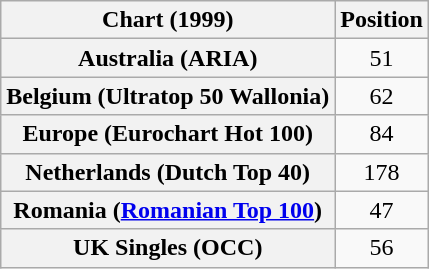<table class="wikitable sortable plainrowheaders" style="text-align:center">
<tr>
<th>Chart (1999)</th>
<th>Position</th>
</tr>
<tr>
<th scope="row">Australia (ARIA)</th>
<td>51</td>
</tr>
<tr>
<th scope="row">Belgium (Ultratop 50 Wallonia)</th>
<td>62</td>
</tr>
<tr>
<th scope="row">Europe (Eurochart Hot 100)</th>
<td>84</td>
</tr>
<tr>
<th scope="row">Netherlands (Dutch Top 40)</th>
<td>178</td>
</tr>
<tr>
<th scope="row">Romania (<a href='#'>Romanian Top 100</a>)</th>
<td>47</td>
</tr>
<tr>
<th scope="row">UK Singles (OCC)</th>
<td>56</td>
</tr>
</table>
